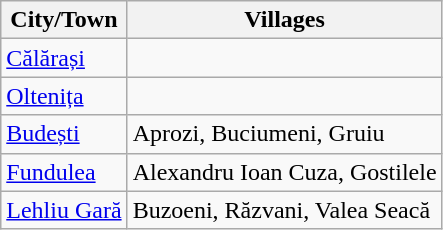<table class="wikitable">
<tr>
<th colspan=1>City/Town</th>
<th colspan=3>Villages</th>
</tr>
<tr>
<td><a href='#'>Călărași</a></td>
<td></td>
</tr>
<tr>
<td><a href='#'>Oltenița</a></td>
<td></td>
</tr>
<tr>
<td><a href='#'>Budești</a></td>
<td>Aprozi, Buciumeni, Gruiu</td>
</tr>
<tr>
<td><a href='#'>Fundulea</a></td>
<td>Alexandru Ioan Cuza, Gostilele</td>
</tr>
<tr>
<td><a href='#'>Lehliu Gară</a></td>
<td>Buzoeni, Răzvani, Valea Seacă</td>
</tr>
</table>
